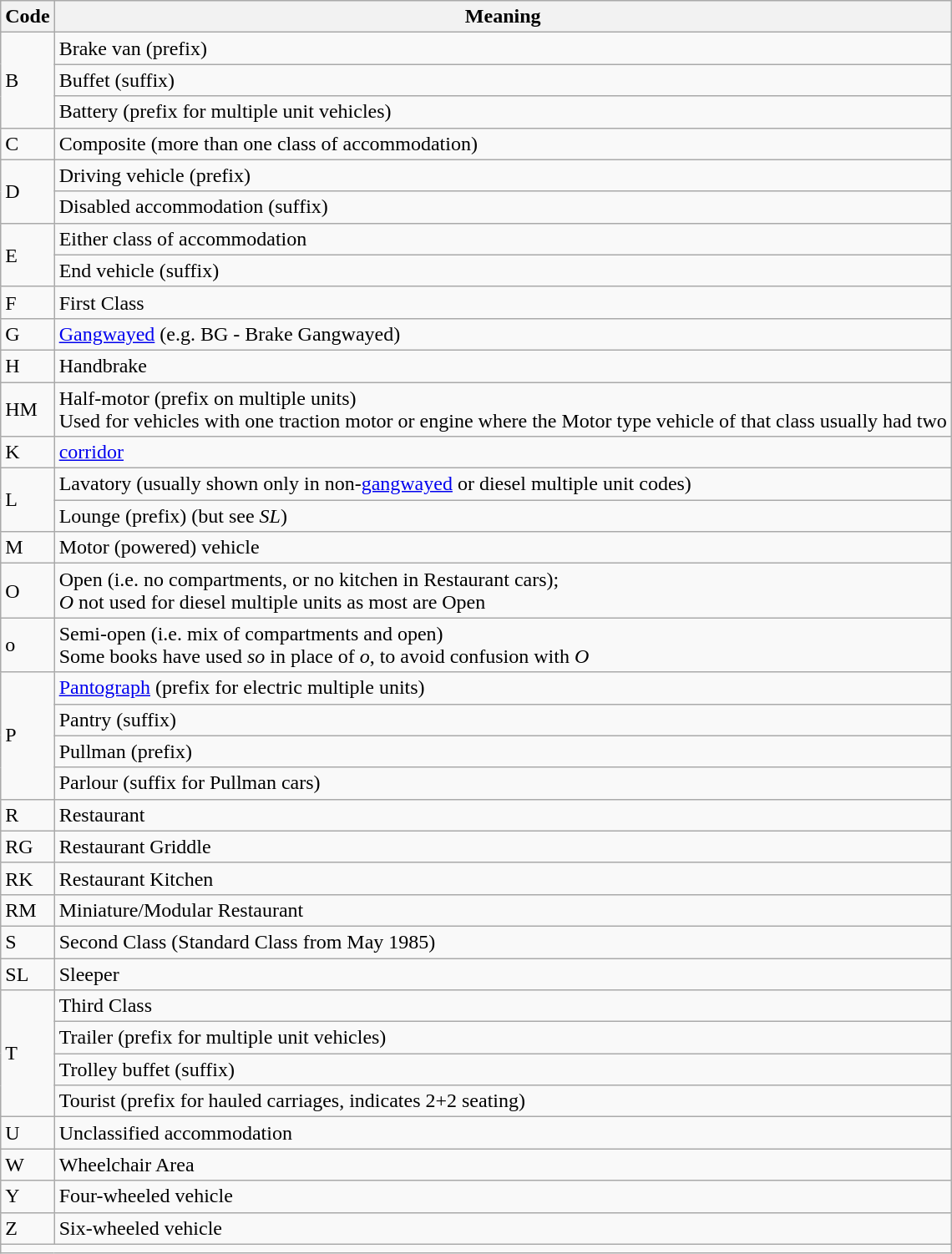<table class=wikitable>
<tr>
<th>Code</th>
<th>Meaning</th>
</tr>
<tr>
<td rowspan=3>B</td>
<td>Brake van (prefix)</td>
</tr>
<tr>
<td>Buffet (suffix)</td>
</tr>
<tr>
<td>Battery (prefix for multiple unit vehicles)</td>
</tr>
<tr>
<td>C</td>
<td>Composite (more than one class of accommodation)</td>
</tr>
<tr>
<td rowspan=2>D</td>
<td>Driving vehicle (prefix)</td>
</tr>
<tr>
<td>Disabled accommodation (suffix)</td>
</tr>
<tr>
<td rowspan=2>E</td>
<td>Either class of accommodation</td>
</tr>
<tr>
<td>End vehicle (suffix)</td>
</tr>
<tr>
<td>F</td>
<td>First Class</td>
</tr>
<tr>
<td>G</td>
<td><a href='#'>Gangwayed</a> (e.g. BG - Brake Gangwayed)</td>
</tr>
<tr>
<td>H</td>
<td>Handbrake</td>
</tr>
<tr>
<td>HM</td>
<td>Half-motor (prefix on multiple units)<br>Used for vehicles with one traction motor or engine where the Motor type vehicle of that class usually had two</td>
</tr>
<tr>
<td>K</td>
<td><a href='#'>corridor</a></td>
</tr>
<tr>
<td rowspan=2>L</td>
<td>Lavatory (usually shown only in non-<a href='#'>gangwayed</a> or diesel multiple unit codes)</td>
</tr>
<tr>
<td>Lounge (prefix) (but see <em>SL</em>)</td>
</tr>
<tr>
<td>M</td>
<td>Motor (powered) vehicle</td>
</tr>
<tr>
<td>O</td>
<td>Open (i.e. no compartments, or no kitchen in Restaurant cars);<br><em>O</em> not used for diesel multiple units as most are Open</td>
</tr>
<tr>
<td>o</td>
<td>Semi-open (i.e. mix of compartments and open)<br>Some books have used <em>so</em> in place of <em>o</em>, to avoid confusion with <em>O</em></td>
</tr>
<tr>
<td rowspan=4>P</td>
<td><a href='#'>Pantograph</a> (prefix for electric multiple units)</td>
</tr>
<tr>
<td>Pantry (suffix)</td>
</tr>
<tr>
<td>Pullman (prefix)</td>
</tr>
<tr>
<td>Parlour (suffix for Pullman cars)</td>
</tr>
<tr>
<td>R</td>
<td>Restaurant</td>
</tr>
<tr>
<td>RG</td>
<td>Restaurant Griddle</td>
</tr>
<tr>
<td>RK</td>
<td>Restaurant Kitchen</td>
</tr>
<tr>
<td>RM</td>
<td>Miniature/Modular Restaurant</td>
</tr>
<tr>
<td>S</td>
<td>Second Class (Standard Class from May 1985)</td>
</tr>
<tr>
<td>SL</td>
<td>Sleeper</td>
</tr>
<tr>
<td rowspan=4>T</td>
<td>Third Class</td>
</tr>
<tr>
<td>Trailer (prefix for multiple unit vehicles)</td>
</tr>
<tr>
<td>Trolley buffet (suffix)</td>
</tr>
<tr>
<td>Tourist (prefix for hauled carriages, indicates 2+2 seating)</td>
</tr>
<tr>
<td>U</td>
<td>Unclassified accommodation</td>
</tr>
<tr>
<td>W</td>
<td>Wheelchair Area</td>
</tr>
<tr>
<td>Y</td>
<td>Four-wheeled vehicle</td>
</tr>
<tr>
<td>Z</td>
<td>Six-wheeled vehicle</td>
</tr>
<tr>
<td colspan=2></td>
</tr>
</table>
